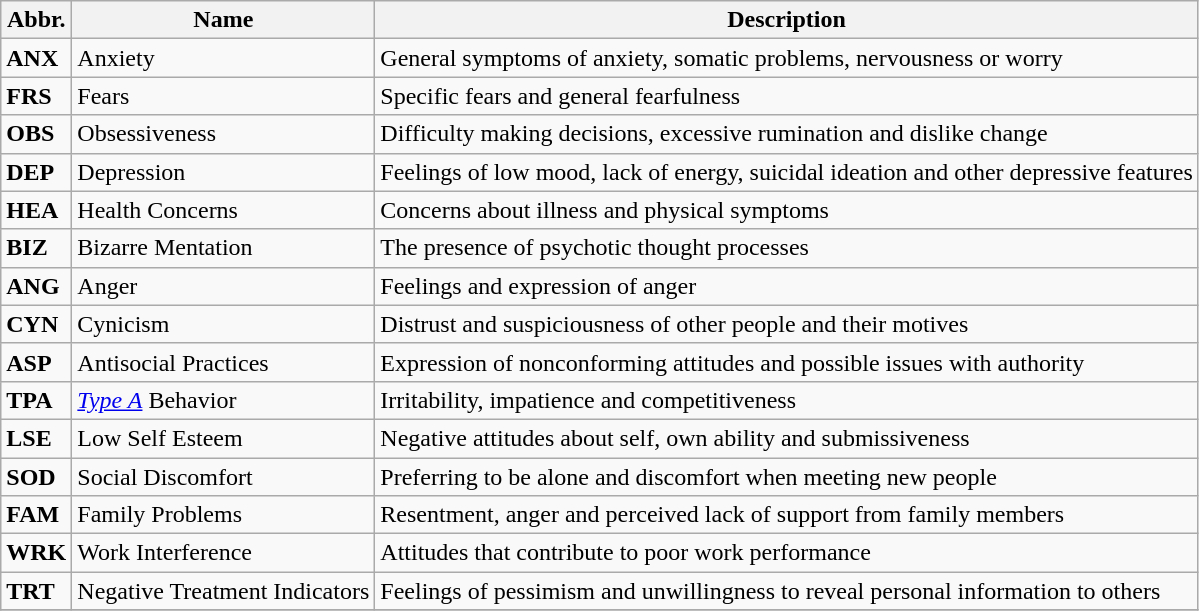<table class="wikitable">
<tr>
<th><strong>Abbr.</strong></th>
<th>Name</th>
<th>Description</th>
</tr>
<tr>
<td><strong>ANX</strong></td>
<td>Anxiety</td>
<td>General symptoms of anxiety, somatic problems, nervousness or worry</td>
</tr>
<tr>
<td><strong>FRS</strong></td>
<td>Fears</td>
<td>Specific fears and general fearfulness</td>
</tr>
<tr>
<td><strong>OBS</strong></td>
<td>Obsessiveness</td>
<td>Difficulty making decisions, excessive rumination and dislike change</td>
</tr>
<tr>
<td><strong>DEP</strong></td>
<td>Depression</td>
<td>Feelings of low mood, lack of energy, suicidal ideation and other depressive features</td>
</tr>
<tr>
<td><strong>HEA</strong></td>
<td>Health Concerns</td>
<td>Concerns about illness and physical symptoms</td>
</tr>
<tr>
<td><strong>BIZ</strong></td>
<td>Bizarre Mentation</td>
<td>The presence of psychotic thought processes</td>
</tr>
<tr>
<td><strong>ANG</strong></td>
<td>Anger</td>
<td>Feelings and expression of anger</td>
</tr>
<tr>
<td><strong>CYN</strong></td>
<td>Cynicism</td>
<td>Distrust and suspiciousness of other people and their motives</td>
</tr>
<tr>
<td><strong>ASP</strong></td>
<td>Antisocial Practices</td>
<td>Expression of nonconforming attitudes and possible issues with authority</td>
</tr>
<tr>
<td><strong>TPA</strong></td>
<td><em><a href='#'>Type A</a></em> Behavior</td>
<td>Irritability, impatience and competitiveness</td>
</tr>
<tr>
<td><strong>LSE</strong></td>
<td>Low Self Esteem</td>
<td>Negative attitudes about self, own ability and submissiveness</td>
</tr>
<tr>
<td><strong>SOD</strong></td>
<td>Social Discomfort</td>
<td>Preferring to be alone and discomfort when meeting new people</td>
</tr>
<tr>
<td><strong>FAM</strong></td>
<td>Family Problems</td>
<td>Resentment, anger and perceived lack of support from family members</td>
</tr>
<tr>
<td><strong>WRK</strong></td>
<td>Work Interference</td>
<td>Attitudes that contribute to poor work performance</td>
</tr>
<tr>
<td><strong>TRT</strong></td>
<td>Negative Treatment Indicators</td>
<td>Feelings of pessimism and unwillingness to reveal personal information to others</td>
</tr>
<tr>
</tr>
</table>
